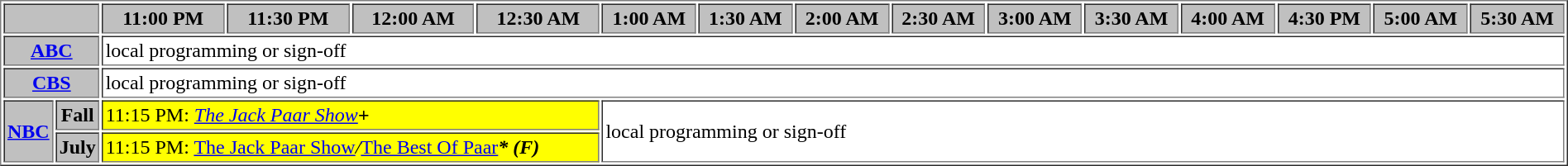<table border="1" cellpadding="2">
<tr>
<th bgcolor="#C0C0C0"colspan="2"> </th>
<th width="8.5%" bgcolor="#C0C0C0">11:00 PM</th>
<th width="8.5%" bgcolor="#C0C0C0">11:30 PM</th>
<th width="8.5%" bgcolor="#C0C0C0">12:00 AM</th>
<th width="8.5%" bgcolor="#C0C0C0">12:30 AM</th>
<th width="6.5%" bgcolor="#C0C0C0">1:00 AM</th>
<th width="6.5%" bgcolor="#C0C0C0">1:30 AM</th>
<th width="6.5%" bgcolor="#C0C0C0">2:00 AM</th>
<th width="6.5%" bgcolor="#C0C0C0">2:30 AM</th>
<th width="6.5%" bgcolor="#C0C0C0">3:00 AM</th>
<th width="6.5%" bgcolor="#C0C0C0">3:30 AM</th>
<th width="6.5%" bgcolor="#C0C0C0">4:00 AM</th>
<th width="6.5%" bgcolor="#C0C0C0">4:30 PM</th>
<th width="6.5%" bgcolor="#C0C0C0">5:00 AM</th>
<th width="6.5%" bgcolor="#C0C0C0">5:30 AM</th>
</tr>
<tr>
<th bgcolor="#C0C0C0"colspan="2"><a href='#'>ABC</a></th>
<td bgcolor="white" colspan="14">local programming or sign-off</td>
</tr>
<tr>
<th bgcolor="#C0C0C0"colspan="2"><a href='#'>CBS</a></th>
<td bgcolor="white" colspan="14">local programming or sign-off</td>
</tr>
<tr>
<th bgcolor="#C0C0C0"rowspan="2"><a href='#'>NBC</a></th>
<th bgcolor="#C0C0C0">Fall</th>
<td bgcolor="yellow" colspan="4">11:15 PM: <em><a href='#'>The Jack Paar Show</a><strong><em>+<strong></td>
<td bgcolor="white" colspan="10"rowspan="2">local programming or sign-off</td>
</tr>
<tr>
<th bgcolor="#C0C0C0">July</th>
<td bgcolor="yellow" colspan="4">11:15 PM: </em><a href='#'>The Jack Paar Show</a><em>/</strong><a href='#'></em>The Best Of Paar<em></a><strong>* (F)</td>
</tr>
</table>
